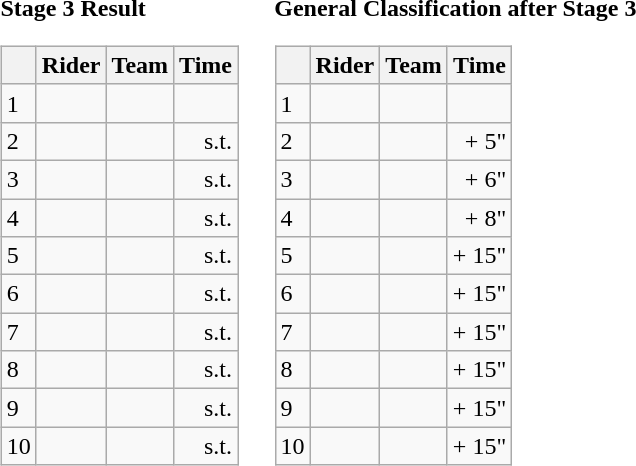<table>
<tr>
<td><strong>Stage 3 Result</strong><br><table class="wikitable">
<tr>
<th></th>
<th>Rider</th>
<th>Team</th>
<th>Time</th>
</tr>
<tr>
<td>1</td>
<td> </td>
<td></td>
<td align="right"></td>
</tr>
<tr>
<td>2</td>
<td></td>
<td></td>
<td align="right">s.t.</td>
</tr>
<tr>
<td>3</td>
<td></td>
<td></td>
<td align="right">s.t.</td>
</tr>
<tr>
<td>4</td>
<td> </td>
<td></td>
<td align="right">s.t.</td>
</tr>
<tr>
<td>5</td>
<td></td>
<td></td>
<td align="right">s.t.</td>
</tr>
<tr>
<td>6</td>
<td></td>
<td></td>
<td align="right">s.t.</td>
</tr>
<tr>
<td>7</td>
<td></td>
<td></td>
<td align="right">s.t.</td>
</tr>
<tr>
<td>8</td>
<td> </td>
<td></td>
<td align="right">s.t.</td>
</tr>
<tr>
<td>9</td>
<td></td>
<td></td>
<td align="right">s.t.</td>
</tr>
<tr>
<td>10</td>
<td></td>
<td></td>
<td align="right">s.t.</td>
</tr>
</table>
</td>
<td></td>
<td><strong>General Classification after Stage 3</strong><br><table class="wikitable">
<tr>
<th></th>
<th>Rider</th>
<th>Team</th>
<th>Time</th>
</tr>
<tr>
<td>1</td>
<td>   </td>
<td></td>
<td align="right"></td>
</tr>
<tr>
<td>2</td>
<td> </td>
<td></td>
<td align="right">+ 5"</td>
</tr>
<tr>
<td>3</td>
<td></td>
<td></td>
<td align="right">+ 6"</td>
</tr>
<tr>
<td>4</td>
<td></td>
<td></td>
<td align="right">+ 8"</td>
</tr>
<tr>
<td>5</td>
<td></td>
<td></td>
<td align="right">+ 15"</td>
</tr>
<tr>
<td>6</td>
<td></td>
<td></td>
<td align="right">+ 15"</td>
</tr>
<tr>
<td>7</td>
<td></td>
<td></td>
<td align="right">+ 15"</td>
</tr>
<tr>
<td>8</td>
<td></td>
<td></td>
<td align="right">+ 15"</td>
</tr>
<tr>
<td>9</td>
<td></td>
<td></td>
<td align="right">+ 15"</td>
</tr>
<tr>
<td>10</td>
<td></td>
<td></td>
<td align="right">+ 15"</td>
</tr>
</table>
</td>
</tr>
</table>
